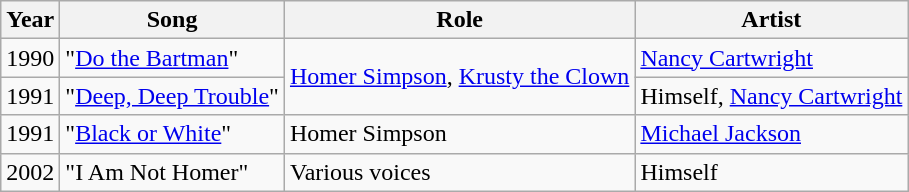<table class="wikitable">
<tr>
<th>Year</th>
<th>Song</th>
<th>Role</th>
<th>Artist</th>
</tr>
<tr>
<td>1990</td>
<td>"<a href='#'>Do the Bartman</a>"</td>
<td rowspan=2><a href='#'>Homer Simpson</a>, <a href='#'>Krusty the Clown</a></td>
<td><a href='#'>Nancy Cartwright</a></td>
</tr>
<tr>
<td>1991</td>
<td>"<a href='#'>Deep, Deep Trouble</a>"</td>
<td>Himself, <a href='#'>Nancy Cartwright</a></td>
</tr>
<tr>
<td>1991</td>
<td>"<a href='#'>Black or White</a>"</td>
<td>Homer Simpson</td>
<td><a href='#'>Michael Jackson</a></td>
</tr>
<tr>
<td>2002</td>
<td>"I Am Not Homer"</td>
<td>Various voices</td>
<td>Himself</td>
</tr>
</table>
